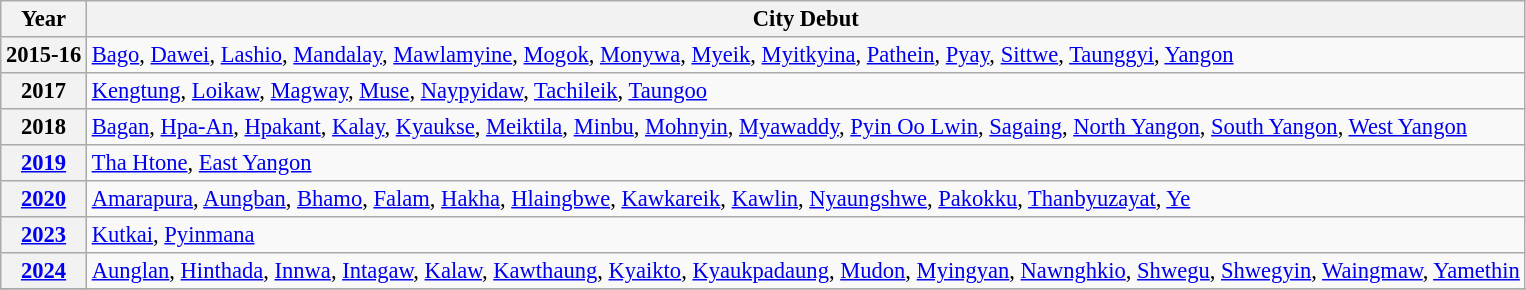<table class="wikitable" style="font-size:94%">
<tr>
<th scope="col">Year</th>
<th scope="col">City Debut</th>
</tr>
<tr>
<th scope="row" style="vertical-align:top center;">2015-16</th>
<td> <a href='#'>Bago</a>,  <a href='#'>Dawei</a>,  <a href='#'>Lashio</a>,  <a href='#'>Mandalay</a>,  <a href='#'>Mawlamyine</a>,  <a href='#'>Mogok</a>,  <a href='#'>Monywa</a>,  <a href='#'>Myeik</a>,  <a href='#'>Myitkyina</a>,  <a href='#'>Pathein</a>,  <a href='#'>Pyay</a>,  <a href='#'>Sittwe</a>,  <a href='#'>Taunggyi</a>,  <a href='#'>Yangon</a></td>
</tr>
<tr>
<th scope="row" style="vertical-align:top center;">2017</th>
<td> <a href='#'>Kengtung</a>,  <a href='#'>Loikaw</a>,  <a href='#'>Magway</a>,  <a href='#'>Muse</a>,  <a href='#'>Naypyidaw</a>,  <a href='#'>Tachileik</a>,  <a href='#'>Taungoo</a></td>
</tr>
<tr>
<th scope="row" style="vertical-align:top center;">2018</th>
<td> <a href='#'>Bagan</a>,  <a href='#'>Hpa-An</a>,  <a href='#'>Hpakant</a>,  <a href='#'>Kalay</a>,  <a href='#'>Kyaukse</a>,  <a href='#'>Meiktila</a>,  <a href='#'>Minbu</a>,  <a href='#'>Mohnyin</a>,  <a href='#'>Myawaddy</a>,  <a href='#'>Pyin Oo Lwin</a>,  <a href='#'>Sagaing</a>,  <a href='#'>North Yangon</a>,  <a href='#'>South Yangon</a>,  <a href='#'>West Yangon</a></td>
</tr>
<tr>
<th scope="row" style="vertical-align:top center;"><a href='#'>2019</a></th>
<td> <a href='#'>Tha Htone</a>,  <a href='#'>East Yangon</a></td>
</tr>
<tr>
<th scope="row" style="vertical-align:top center;"><a href='#'>2020</a></th>
<td> <a href='#'>Amarapura</a>,  <a href='#'>Aungban</a>,  <a href='#'>Bhamo</a>,  <a href='#'>Falam</a>,  <a href='#'>Hakha</a>,  <a href='#'>Hlaingbwe</a>,  <a href='#'>Kawkareik</a>,  <a href='#'>Kawlin</a>,  <a href='#'>Nyaungshwe</a>,  <a href='#'>Pakokku</a>,  <a href='#'>Thanbyuzayat</a>,  <a href='#'>Ye</a></td>
</tr>
<tr>
<th scope="row" style="vertical-align:top center;"><a href='#'>2023</a></th>
<td> <a href='#'>Kutkai</a>,  <a href='#'>Pyinmana</a></td>
</tr>
<tr>
<th scope="row" style="vertical-align:top center;"><a href='#'>2024</a></th>
<td> <a href='#'>Aunglan</a>,  <a href='#'>Hinthada</a>,  <a href='#'>Innwa</a>,  <a href='#'>Intagaw</a>,  <a href='#'>Kalaw</a>,  <a href='#'>Kawthaung</a>,  <a href='#'>Kyaikto</a>,  <a href='#'>Kyaukpadaung</a>,  <a href='#'>Mudon</a>,  <a href='#'>Myingyan</a>,  <a href='#'>Nawnghkio</a>,  <a href='#'>Shwegu</a>,  <a href='#'>Shwegyin</a>,  <a href='#'>Waingmaw</a>,  <a href='#'>Yamethin</a></td>
</tr>
<tr>
</tr>
</table>
